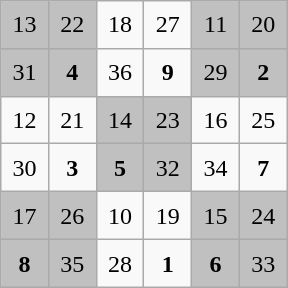<table class="wikitable" style="margin-left:auto;margin-right:auto;text-align:center;width:12em;height:12em;table-layout:fixed;">
<tr>
<td style="background-color: silver;">13</td>
<td style="background-color: silver;">22</td>
<td>18</td>
<td>27</td>
<td style="background-color: silver;">11</td>
<td style="background-color: silver;">20</td>
</tr>
<tr>
<td style="background-color: silver;">31</td>
<td style="background-color: silver;"><strong>4</strong></td>
<td>36</td>
<td><strong>9</strong></td>
<td style="background-color: silver;">29</td>
<td style="background-color: silver;"><strong>2</strong></td>
</tr>
<tr>
<td>12</td>
<td>21</td>
<td style="background-color: silver;">14</td>
<td style="background-color: silver;">23</td>
<td>16</td>
<td>25</td>
</tr>
<tr>
<td>30</td>
<td><strong>3</strong></td>
<td style="background-color: silver;"><strong>5</strong></td>
<td style="background-color: silver;">32</td>
<td>34</td>
<td><strong>7</strong></td>
</tr>
<tr>
<td style="background-color: silver;">17</td>
<td style="background-color: silver;">26</td>
<td>10</td>
<td>19</td>
<td style="background-color: silver;">15</td>
<td style="background-color: silver;">24</td>
</tr>
<tr>
<td style="background-color: silver;"><strong>8</strong></td>
<td style="background-color: silver;">35</td>
<td>28</td>
<td><strong>1</strong></td>
<td style="background-color: silver;"><strong>6</strong></td>
<td style="background-color: silver;">33</td>
</tr>
</table>
